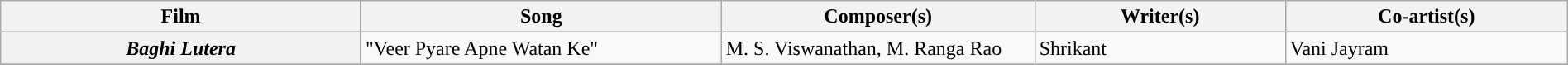<table class="wikitable plainrowheaders" style="width:100%;" textcolor:#000;">
<tr style="background:#b0e0e66;">
<th scope="col" style="width:23%;"><strong>Film</strong></th>
<th scope="col" style="width:23%;"><strong>Song</strong></th>
<th scope="col" style="width:20%;"><strong>Composer(s)</strong></th>
<th scope="col" style="width:16%;"><strong>Writer(s)</strong></th>
<th scope="col" style="width:18%;"><strong>Co-artist(s)</strong></th>
</tr>
<tr>
<th><em>Baghi Lutera</em></th>
<td>"Veer Pyare Apne Watan Ke"</td>
<td>M. S. Viswanathan, M. Ranga Rao</td>
<td>Shrikant</td>
<td>Vani Jayram</td>
</tr>
<tr>
</tr>
</table>
